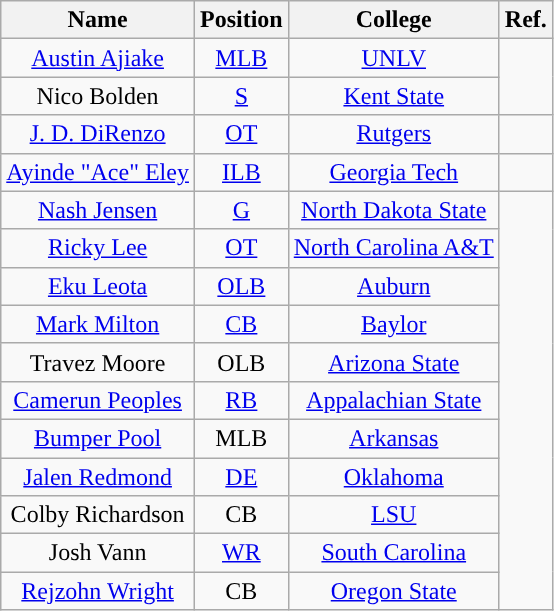<table class="wikitable" style="text-align:center">
<tr>
<th>Name</th>
<th>Position</th>
<th>College</th>
<th>Ref.</th>
</tr>
<tr>
<td><a href='#'>Austin Ajiake</a></td>
<td><a href='#'>MLB</a></td>
<td><a href='#'>UNLV</a></td>
<td rowspan="2"></td>
</tr>
<tr>
<td>Nico Bolden</td>
<td><a href='#'>S</a></td>
<td><a href='#'>Kent State</a></td>
</tr>
<tr>
<td><a href='#'>J. D. DiRenzo</a></td>
<td><a href='#'>OT</a></td>
<td><a href='#'>Rutgers</a></td>
<td></td>
</tr>
<tr>
<td><a href='#'>Ayinde "Ace" Eley</a></td>
<td><a href='#'>ILB</a></td>
<td><a href='#'>Georgia Tech</a></td>
<td></td>
</tr>
<tr>
<td><a href='#'>Nash Jensen</a></td>
<td><a href='#'>G</a></td>
<td><a href='#'>North Dakota State</a></td>
<td rowspan="11"></td>
</tr>
<tr>
<td><a href='#'>Ricky Lee</a></td>
<td><a href='#'>OT</a></td>
<td><a href='#'>North Carolina A&T</a></td>
</tr>
<tr>
<td><a href='#'>Eku Leota</a></td>
<td><a href='#'>OLB</a></td>
<td><a href='#'>Auburn</a></td>
</tr>
<tr>
<td><a href='#'>Mark Milton</a></td>
<td><a href='#'>CB</a></td>
<td><a href='#'>Baylor</a></td>
</tr>
<tr>
<td>Travez Moore</td>
<td>OLB</td>
<td><a href='#'>Arizona State</a></td>
</tr>
<tr>
<td><a href='#'>Camerun Peoples</a></td>
<td><a href='#'>RB</a></td>
<td><a href='#'>Appalachian State</a></td>
</tr>
<tr>
<td><a href='#'>Bumper Pool</a></td>
<td>MLB</td>
<td><a href='#'>Arkansas</a></td>
</tr>
<tr>
<td><a href='#'>Jalen Redmond</a></td>
<td><a href='#'>DE</a></td>
<td><a href='#'>Oklahoma</a></td>
</tr>
<tr>
<td>Colby Richardson</td>
<td>CB</td>
<td><a href='#'>LSU</a></td>
</tr>
<tr>
<td>Josh Vann</td>
<td><a href='#'>WR</a></td>
<td><a href='#'>South Carolina</a></td>
</tr>
<tr>
<td><a href='#'>Rejzohn Wright</a></td>
<td>CB</td>
<td><a href='#'>Oregon State</a></td>
</tr>
</table>
